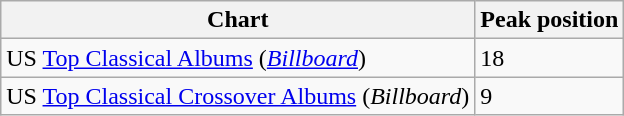<table class="wikitable plainrowheaders" style="text-align:left;" border="1">
<tr>
<th scope="col">Chart</th>
<th scope="col">Peak position</th>
</tr>
<tr>
<td>US <a href='#'>Top Classical Albums</a> (<em><a href='#'>Billboard</a></em>)</td>
<td>18</td>
</tr>
<tr>
<td>US <a href='#'>Top Classical Crossover Albums</a> (<em>Billboard</em>)</td>
<td>9</td>
</tr>
</table>
